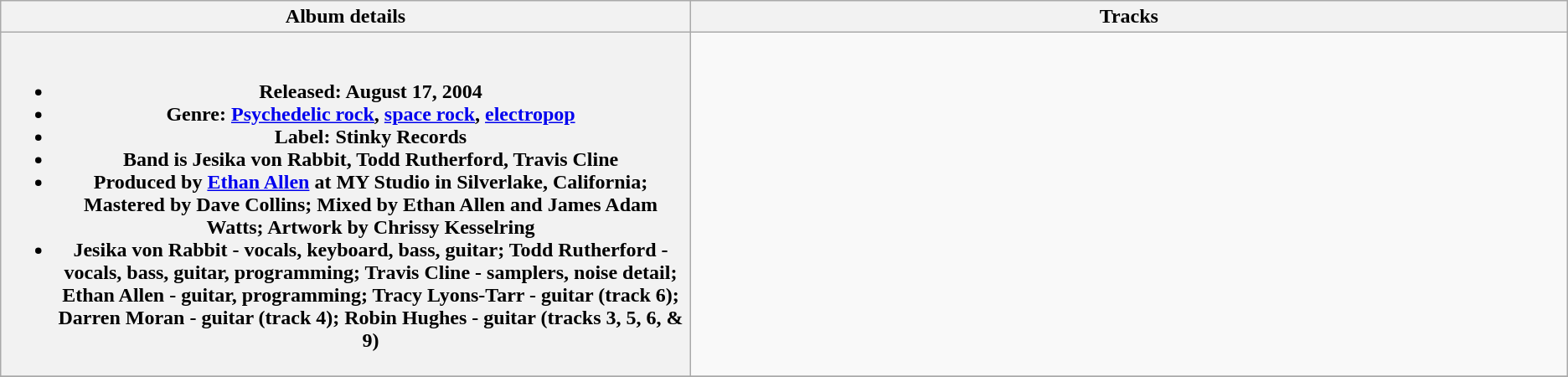<table class="wikitable plainrowheaders" style="text-align:left;">
<tr>
<th style="width:35em;">Album details</th>
<th style="width:45em;">Tracks</th>
</tr>
<tr>
<th scope="row"><br><ul><li>Released: August 17, 2004</li><li>Genre: <a href='#'>Psychedelic rock</a>, <a href='#'>space rock</a>, <a href='#'>electropop</a></li><li>Label: Stinky Records</li><li>Band is Jesika von Rabbit, Todd Rutherford, Travis Cline</li><li>Produced by <a href='#'>Ethan Allen</a> at MY Studio in Silverlake, California; Mastered by Dave Collins; Mixed by Ethan Allen and James Adam Watts; Artwork by Chrissy Kesselring</li><li>Jesika von Rabbit - vocals, keyboard, bass, guitar; Todd Rutherford - vocals, bass, guitar, programming; Travis Cline - samplers, noise detail; Ethan Allen - guitar, programming; Tracy Lyons-Tarr - guitar (track 6); Darren Moran - guitar (track 4); Robin Hughes - guitar (tracks 3, 5, 6, & 9)</li></ul></th>
<td><br></td>
</tr>
<tr>
</tr>
</table>
